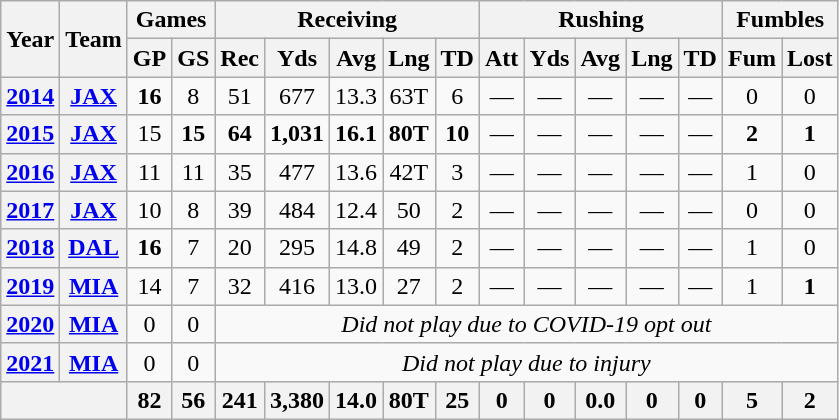<table class="wikitable" style="text-align: center;">
<tr>
<th rowspan="2">Year</th>
<th rowspan="2">Team</th>
<th colspan="2">Games</th>
<th colspan="5">Receiving</th>
<th colspan="5">Rushing</th>
<th colspan="2">Fumbles</th>
</tr>
<tr>
<th>GP</th>
<th>GS</th>
<th>Rec</th>
<th>Yds</th>
<th>Avg</th>
<th>Lng</th>
<th>TD</th>
<th>Att</th>
<th>Yds</th>
<th>Avg</th>
<th>Lng</th>
<th>TD</th>
<th>Fum</th>
<th>Lost</th>
</tr>
<tr>
<th><a href='#'>2014</a></th>
<th><a href='#'>JAX</a></th>
<td><strong>16</strong></td>
<td>8</td>
<td>51</td>
<td>677</td>
<td>13.3</td>
<td>63T</td>
<td>6</td>
<td>—</td>
<td>—</td>
<td>—</td>
<td>—</td>
<td>—</td>
<td>0</td>
<td>0</td>
</tr>
<tr>
<th><a href='#'>2015</a></th>
<th><a href='#'>JAX</a></th>
<td>15</td>
<td><strong>15</strong></td>
<td><strong>64</strong></td>
<td><strong>1,031</strong></td>
<td><strong>16.1</strong></td>
<td><strong>80T</strong></td>
<td><strong>10</strong></td>
<td>—</td>
<td>—</td>
<td>—</td>
<td>—</td>
<td>—</td>
<td><strong>2</strong></td>
<td><strong>1</strong></td>
</tr>
<tr>
<th><a href='#'>2016</a></th>
<th><a href='#'>JAX</a></th>
<td>11</td>
<td>11</td>
<td>35</td>
<td>477</td>
<td>13.6</td>
<td>42T</td>
<td>3</td>
<td>—</td>
<td>—</td>
<td>—</td>
<td>—</td>
<td>—</td>
<td>1</td>
<td>0</td>
</tr>
<tr>
<th><a href='#'>2017</a></th>
<th><a href='#'>JAX</a></th>
<td>10</td>
<td>8</td>
<td>39</td>
<td>484</td>
<td>12.4</td>
<td>50</td>
<td>2</td>
<td>—</td>
<td>—</td>
<td>—</td>
<td>—</td>
<td>—</td>
<td>0</td>
<td>0</td>
</tr>
<tr>
<th><a href='#'>2018</a></th>
<th><a href='#'>DAL</a></th>
<td><strong>16</strong></td>
<td>7</td>
<td>20</td>
<td>295</td>
<td>14.8</td>
<td>49</td>
<td>2</td>
<td>—</td>
<td>—</td>
<td>—</td>
<td>—</td>
<td>—</td>
<td>1</td>
<td>0</td>
</tr>
<tr>
<th><a href='#'>2019</a></th>
<th><a href='#'>MIA</a></th>
<td>14</td>
<td>7</td>
<td>32</td>
<td>416</td>
<td>13.0</td>
<td>27</td>
<td>2</td>
<td>—</td>
<td>—</td>
<td>—</td>
<td>—</td>
<td>—</td>
<td>1</td>
<td><strong>1</strong></td>
</tr>
<tr>
<th><a href='#'>2020</a></th>
<th><a href='#'>MIA</a></th>
<td>0</td>
<td>0</td>
<td colspan="12"><em>Did not play due to COVID-19 opt out</em></td>
</tr>
<tr>
<th><a href='#'>2021</a></th>
<th><a href='#'>MIA</a></th>
<td>0</td>
<td>0</td>
<td colspan="12"><em>Did not play due to injury</em></td>
</tr>
<tr>
<th colspan="2"></th>
<th>82</th>
<th>56</th>
<th>241</th>
<th>3,380</th>
<th>14.0</th>
<th>80T</th>
<th>25</th>
<th>0</th>
<th>0</th>
<th>0.0</th>
<th>0</th>
<th>0</th>
<th>5</th>
<th>2</th>
</tr>
</table>
